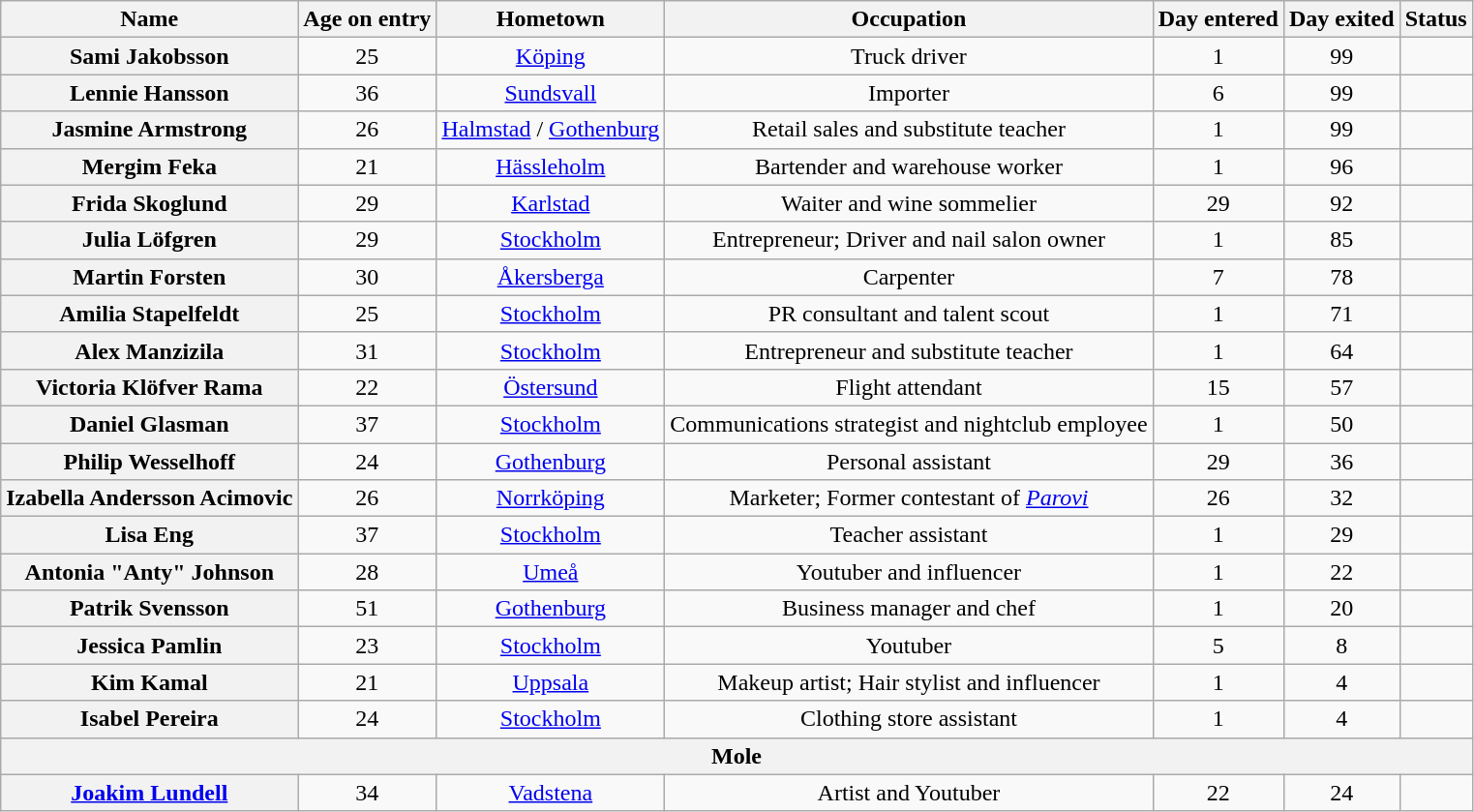<table class="wikitable sortable" style="text-align:center;">
<tr>
<th>Name</th>
<th>Age on entry</th>
<th>Hometown</th>
<th>Occupation</th>
<th>Day entered</th>
<th>Day exited</th>
<th>Status</th>
</tr>
<tr>
<th>Sami Jakobsson</th>
<td>25</td>
<td><a href='#'>Köping</a></td>
<td>Truck driver</td>
<td>1</td>
<td>99</td>
<td></td>
</tr>
<tr>
<th>Lennie Hansson</th>
<td>36</td>
<td><a href='#'>Sundsvall</a></td>
<td>Importer</td>
<td>6</td>
<td>99</td>
<td></td>
</tr>
<tr>
<th>Jasmine Armstrong</th>
<td>26</td>
<td><a href='#'>Halmstad</a> / <a href='#'>Gothenburg</a></td>
<td>Retail sales and substitute teacher</td>
<td>1</td>
<td>99</td>
<td></td>
</tr>
<tr>
<th>Mergim Feka</th>
<td>21</td>
<td><a href='#'>Hässleholm</a></td>
<td>Bartender and warehouse worker</td>
<td>1</td>
<td>96</td>
<td></td>
</tr>
<tr>
<th>Frida Skoglund</th>
<td>29</td>
<td><a href='#'>Karlstad</a></td>
<td>Waiter and wine sommelier</td>
<td>29</td>
<td>92</td>
<td></td>
</tr>
<tr>
<th>Julia Löfgren</th>
<td>29</td>
<td><a href='#'>Stockholm</a></td>
<td>Entrepreneur; Driver and nail salon owner</td>
<td>1</td>
<td>85</td>
<td></td>
</tr>
<tr>
<th>Martin Forsten</th>
<td>30</td>
<td><a href='#'>Åkersberga</a></td>
<td>Carpenter</td>
<td>7</td>
<td>78</td>
<td></td>
</tr>
<tr>
<th>Amilia Stapelfeldt</th>
<td>25</td>
<td><a href='#'>Stockholm</a></td>
<td>PR consultant and talent scout</td>
<td>1</td>
<td>71</td>
<td></td>
</tr>
<tr>
<th>Alex Manzizila</th>
<td>31</td>
<td><a href='#'>Stockholm</a></td>
<td>Entrepreneur and substitute teacher</td>
<td>1</td>
<td>64</td>
<td></td>
</tr>
<tr>
<th>Victoria Klöfver Rama</th>
<td>22</td>
<td><a href='#'>Östersund</a></td>
<td>Flight attendant</td>
<td>15</td>
<td>57</td>
<td></td>
</tr>
<tr>
<th>Daniel Glasman</th>
<td>37</td>
<td><a href='#'>Stockholm</a></td>
<td>Communications strategist and nightclub employee</td>
<td>1</td>
<td>50</td>
<td></td>
</tr>
<tr>
<th>Philip Wesselhoff</th>
<td>24</td>
<td><a href='#'>Gothenburg</a></td>
<td>Personal assistant</td>
<td>29</td>
<td>36</td>
<td></td>
</tr>
<tr>
<th>Izabella Andersson Acimovic</th>
<td>26</td>
<td><a href='#'>Norrköping</a></td>
<td>Marketer; Former contestant of <em><a href='#'>Parovi</a></em></td>
<td>26</td>
<td>32</td>
<td></td>
</tr>
<tr>
<th>Lisa Eng</th>
<td>37</td>
<td><a href='#'>Stockholm</a></td>
<td>Teacher assistant</td>
<td>1</td>
<td>29</td>
<td></td>
</tr>
<tr>
<th>Antonia "Anty" Johnson</th>
<td>28</td>
<td><a href='#'>Umeå</a></td>
<td>Youtuber and influencer</td>
<td>1</td>
<td>22</td>
<td></td>
</tr>
<tr>
<th>Patrik Svensson</th>
<td>51</td>
<td><a href='#'>Gothenburg</a></td>
<td>Business manager and chef</td>
<td>1</td>
<td>20</td>
<td></td>
</tr>
<tr>
<th>Jessica Pamlin</th>
<td>23</td>
<td><a href='#'>Stockholm</a></td>
<td>Youtuber</td>
<td>5</td>
<td>8</td>
<td></td>
</tr>
<tr>
<th>Kim Kamal</th>
<td>21</td>
<td><a href='#'>Uppsala</a></td>
<td>Makeup artist; Hair stylist and influencer</td>
<td>1</td>
<td>4</td>
<td></td>
</tr>
<tr>
<th>Isabel Pereira</th>
<td>24</td>
<td><a href='#'>Stockholm</a></td>
<td>Clothing store assistant</td>
<td>1</td>
<td>4</td>
<td></td>
</tr>
<tr>
<th colspan="7">Mole</th>
</tr>
<tr>
<th><a href='#'>Joakim Lundell</a></th>
<td>34</td>
<td><a href='#'>Vadstena</a></td>
<td>Artist and Youtuber</td>
<td>22</td>
<td>24</td>
<td></td>
</tr>
</table>
